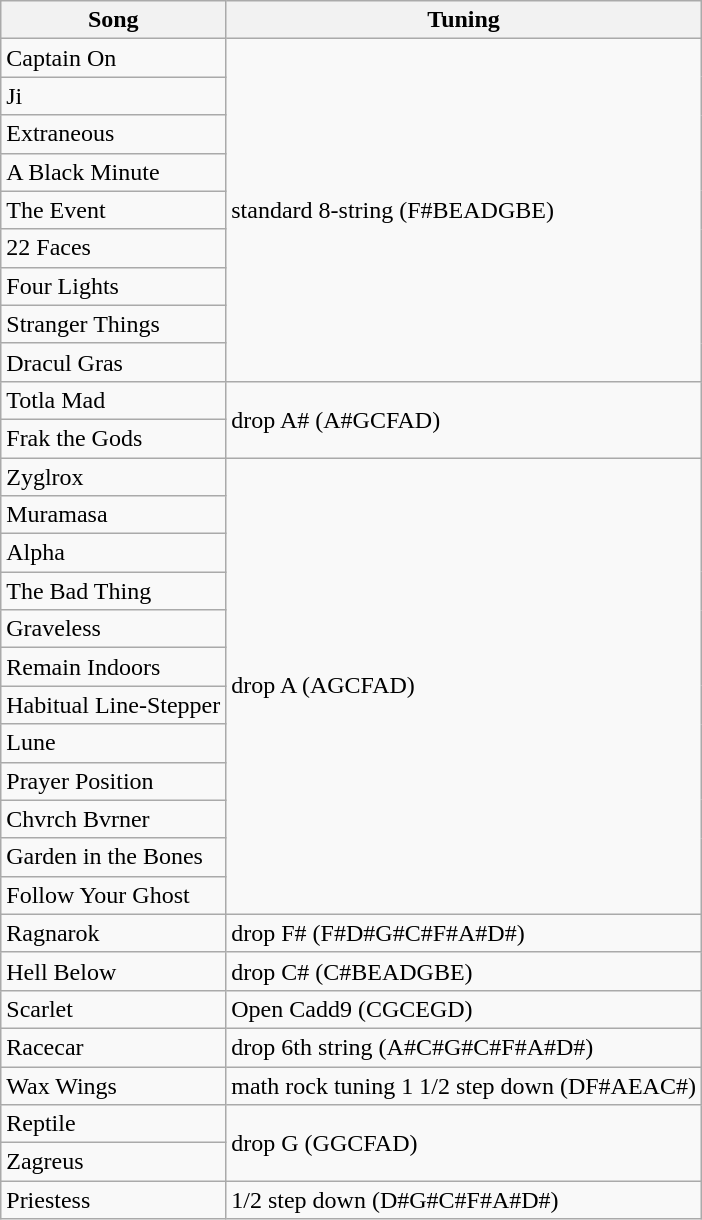<table class="wikitable">
<tr>
<th>Song</th>
<th>Tuning</th>
</tr>
<tr>
<td>Captain On</td>
<td rowspan=9>standard 8-string (F#BEADGBE)</td>
</tr>
<tr>
<td>Ji</td>
</tr>
<tr>
<td>Extraneous</td>
</tr>
<tr>
<td>A Black Minute</td>
</tr>
<tr>
<td>The Event</td>
</tr>
<tr>
<td>22 Faces</td>
</tr>
<tr>
<td>Four Lights</td>
</tr>
<tr>
<td>Stranger Things</td>
</tr>
<tr>
<td>Dracul Gras</td>
</tr>
<tr>
<td>Totla Mad</td>
<td rowspan=2>drop A# (A#GCFAD)</td>
</tr>
<tr>
<td>Frak the Gods</td>
</tr>
<tr>
<td>Zyglrox</td>
<td rowspan=12>drop A (AGCFAD)</td>
</tr>
<tr>
<td>Muramasa</td>
</tr>
<tr>
<td>Alpha</td>
</tr>
<tr>
<td>The Bad Thing</td>
</tr>
<tr>
<td>Graveless</td>
</tr>
<tr>
<td>Remain Indoors</td>
</tr>
<tr>
<td>Habitual Line-Stepper</td>
</tr>
<tr>
<td>Lune</td>
</tr>
<tr>
<td>Prayer Position</td>
</tr>
<tr>
<td>Chvrch Bvrner</td>
</tr>
<tr>
<td>Garden in the Bones</td>
</tr>
<tr>
<td>Follow Your Ghost</td>
</tr>
<tr>
<td>Ragnarok</td>
<td>drop F# (F#D#G#C#F#A#D#)</td>
</tr>
<tr>
<td>Hell Below</td>
<td>drop C# (C#BEADGBE)</td>
</tr>
<tr>
<td>Scarlet</td>
<td>Open Cadd9 (CGCEGD)</td>
</tr>
<tr>
<td>Racecar</td>
<td>drop 6th string (A#C#G#C#F#A#D#)</td>
</tr>
<tr>
<td>Wax Wings</td>
<td>math rock tuning 1 1/2 step down (DF#AEAC#)</td>
</tr>
<tr>
<td>Reptile</td>
<td rowspan=2>drop G (GGCFAD)</td>
</tr>
<tr>
<td>Zagreus</td>
</tr>
<tr>
<td>Priestess</td>
<td>1/2 step down (D#G#C#F#A#D#)</td>
</tr>
</table>
